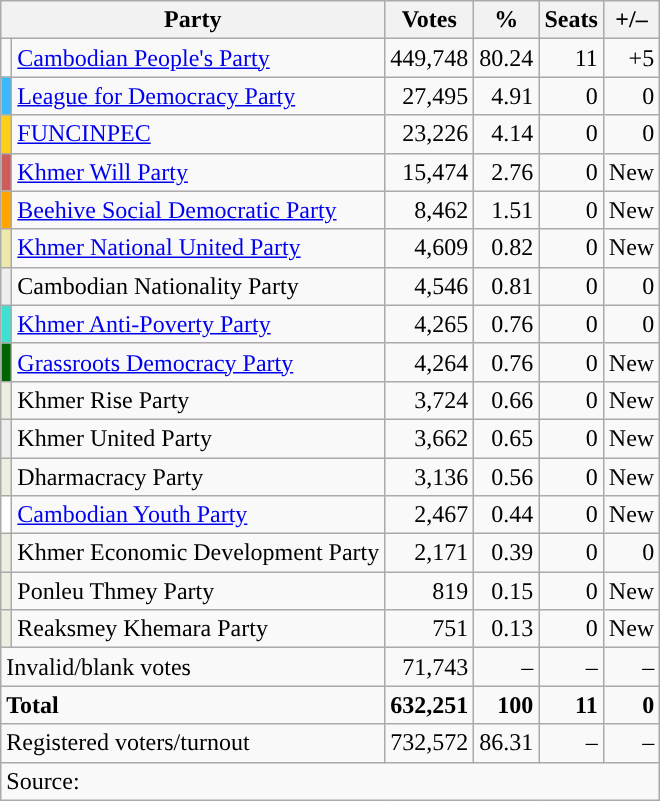<table class=wikitable style=text-align:right>
<tr>
<th colspan=2>Party</th>
<th>Votes</th>
<th>%</th>
<th>Seats</th>
<th>+/–</th>
</tr>
<tr>
<td style="background:"></td>
<td align=left><a href='#'>Cambodian People's Party</a></td>
<td>449,748</td>
<td>80.24</td>
<td>11</td>
<td>+5</td>
</tr>
<tr>
<td style="background:#3BB9FF"></td>
<td align=left><a href='#'>League for Democracy Party</a></td>
<td>27,495</td>
<td>4.91</td>
<td>0</td>
<td>0</td>
</tr>
<tr>
<td bgcolor=#FDD017></td>
<td align=left><a href='#'>FUNCINPEC</a></td>
<td>23,226</td>
<td>4.14</td>
<td>0</td>
<td>0</td>
</tr>
<tr>
<td bgcolor=#CD5C5C></td>
<td align=left><a href='#'>Khmer Will Party</a></td>
<td>15,474</td>
<td>2.76</td>
<td>0</td>
<td>New</td>
</tr>
<tr>
<td bgcolor=#FFA500></td>
<td align=left><a href='#'>Beehive Social Democratic Party</a></td>
<td>8,462</td>
<td>1.51</td>
<td>0</td>
<td>New</td>
</tr>
<tr>
<td bgcolor=#EEE8AA></td>
<td align=left><a href='#'>Khmer National United Party</a></td>
<td>4,609</td>
<td>0.82</td>
<td>0</td>
<td>New</td>
</tr>
<tr>
<td bgcolor=#EEEEEE></td>
<td align=left>Cambodian Nationality Party</td>
<td>4,546</td>
<td>0.81</td>
<td>0</td>
<td>0</td>
</tr>
<tr>
<td bgcolor=#40E0D0></td>
<td align=left><a href='#'>Khmer Anti-Poverty Party</a></td>
<td>4,265</td>
<td>0.76</td>
<td>0</td>
<td>0</td>
</tr>
<tr>
<td bgcolor=#006400></td>
<td align=left><a href='#'>Grassroots Democracy Party</a></td>
<td>4,264</td>
<td>0.76</td>
<td>0</td>
<td>New</td>
</tr>
<tr>
<td bgcolor=#EEEEE></td>
<td align=left>Khmer Rise Party</td>
<td>3,724</td>
<td>0.66</td>
<td>0</td>
<td>New</td>
</tr>
<tr>
<td bgcolor=#EEEEEE></td>
<td align=left>Khmer United Party</td>
<td>3,662</td>
<td>0.65</td>
<td>0</td>
<td>New</td>
</tr>
<tr>
<td bgcolor=#EEEEE></td>
<td align=left>Dharmacracy Party</td>
<td>3,136</td>
<td>0.56</td>
<td>0</td>
<td>New</td>
</tr>
<tr>
<td bgcolor=#FFFFFF></td>
<td align=left><a href='#'>Cambodian Youth Party</a></td>
<td>2,467</td>
<td>0.44</td>
<td>0</td>
<td>New</td>
</tr>
<tr>
<td bgcolor=#EEEEE></td>
<td align=left>Khmer Economic Development Party</td>
<td>2,171</td>
<td>0.39</td>
<td>0</td>
<td>0</td>
</tr>
<tr>
<td bgcolor=#EEEEE></td>
<td align=left>Ponleu Thmey Party</td>
<td>819</td>
<td>0.15</td>
<td>0</td>
<td>New</td>
</tr>
<tr>
<td bgcolor=#EEEEE></td>
<td align=left>Reaksmey Khemara Party</td>
<td>751</td>
<td>0.13</td>
<td>0</td>
<td>New</td>
</tr>
<tr>
<td colspan=2 align=left>Invalid/blank votes</td>
<td>71,743</td>
<td>–</td>
<td>–</td>
<td>–</td>
</tr>
<tr>
<td colspan=2 align=left><strong>Total</strong></td>
<td><strong>632,251</strong></td>
<td><strong>100</strong></td>
<td><strong>11</strong></td>
<td><strong>0</strong></td>
</tr>
<tr>
<td colspan=2 align=left>Registered voters/turnout</td>
<td>732,572</td>
<td>86.31</td>
<td>–</td>
<td>–</td>
</tr>
<tr>
<td colspan=6 align=left>Source: </td>
</tr>
</table>
